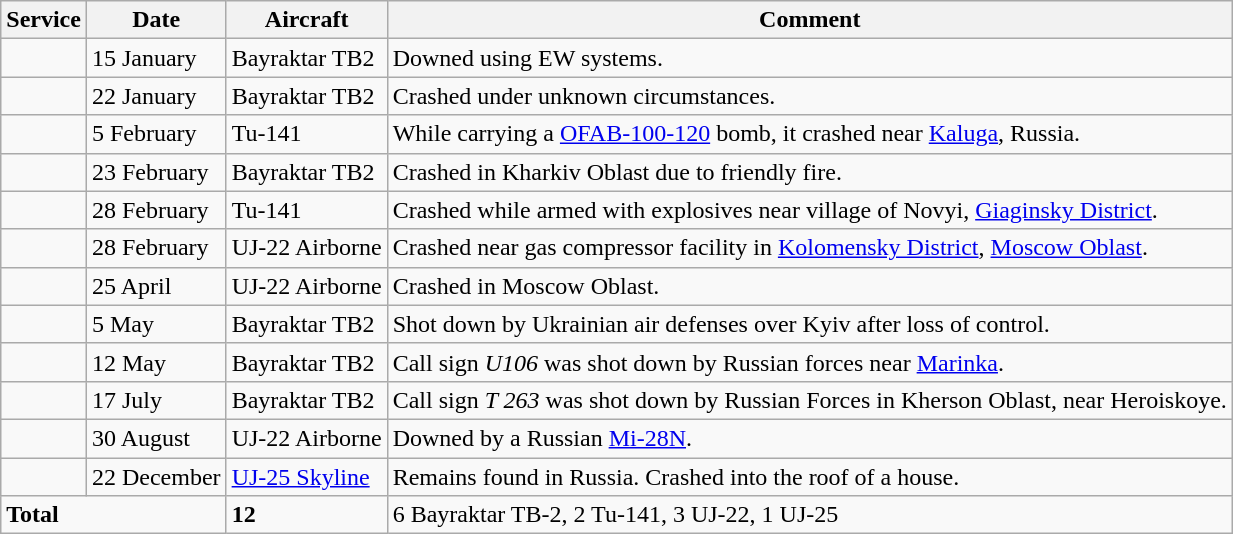<table class="wikitable">
<tr>
<th>Service</th>
<th>Date</th>
<th>Aircraft</th>
<th>Comment</th>
</tr>
<tr>
<td></td>
<td>15 January</td>
<td>Bayraktar TB2</td>
<td>Downed using EW systems.</td>
</tr>
<tr>
<td></td>
<td>22 January</td>
<td>Bayraktar TB2</td>
<td>Crashed under unknown circumstances.</td>
</tr>
<tr>
<td></td>
<td>5 February</td>
<td>Tu-141</td>
<td>While carrying a <a href='#'>OFAB-100-120</a> bomb, it crashed near <a href='#'>Kaluga</a>, Russia.</td>
</tr>
<tr>
<td></td>
<td>23 February</td>
<td>Bayraktar TB2</td>
<td>Crashed in Kharkiv Oblast due to friendly fire.</td>
</tr>
<tr>
<td></td>
<td>28 February</td>
<td>Tu-141</td>
<td>Crashed while armed with explosives near village of Novyi, <a href='#'>Giaginsky District</a>.</td>
</tr>
<tr>
<td></td>
<td>28 February</td>
<td>UJ-22 Airborne</td>
<td>Crashed near gas compressor facility in <a href='#'>Kolomensky District</a>, <a href='#'>Moscow Oblast</a>.</td>
</tr>
<tr>
<td></td>
<td>25 April</td>
<td>UJ-22 Airborne</td>
<td>Crashed in Moscow Oblast.</td>
</tr>
<tr>
<td></td>
<td>5 May</td>
<td>Bayraktar TB2</td>
<td>Shot down by Ukrainian air defenses over Kyiv after loss of control.</td>
</tr>
<tr>
<td></td>
<td>12 May</td>
<td>Bayraktar TB2</td>
<td>Call sign <em>U106</em> was shot down by Russian forces near <a href='#'>Marinka</a>.</td>
</tr>
<tr>
<td></td>
<td>17 July</td>
<td>Bayraktar TB2</td>
<td>Call sign <em>T 263</em> was shot down by Russian Forces in Kherson Oblast, near Heroiskoye.</td>
</tr>
<tr>
<td></td>
<td>30 August</td>
<td>UJ-22 Airborne</td>
<td>Downed by a Russian <a href='#'>Mi-28N</a>.</td>
</tr>
<tr>
<td></td>
<td>22 December</td>
<td><a href='#'>UJ-25 Skyline</a></td>
<td>Remains found in Russia. Crashed into the roof of a house.</td>
</tr>
<tr>
<td colspan="2"><strong>Total</strong></td>
<td><strong>12</strong></td>
<td>6 Bayraktar TB-2, 2 Tu-141, 3 UJ-22, 1 UJ-25</td>
</tr>
</table>
